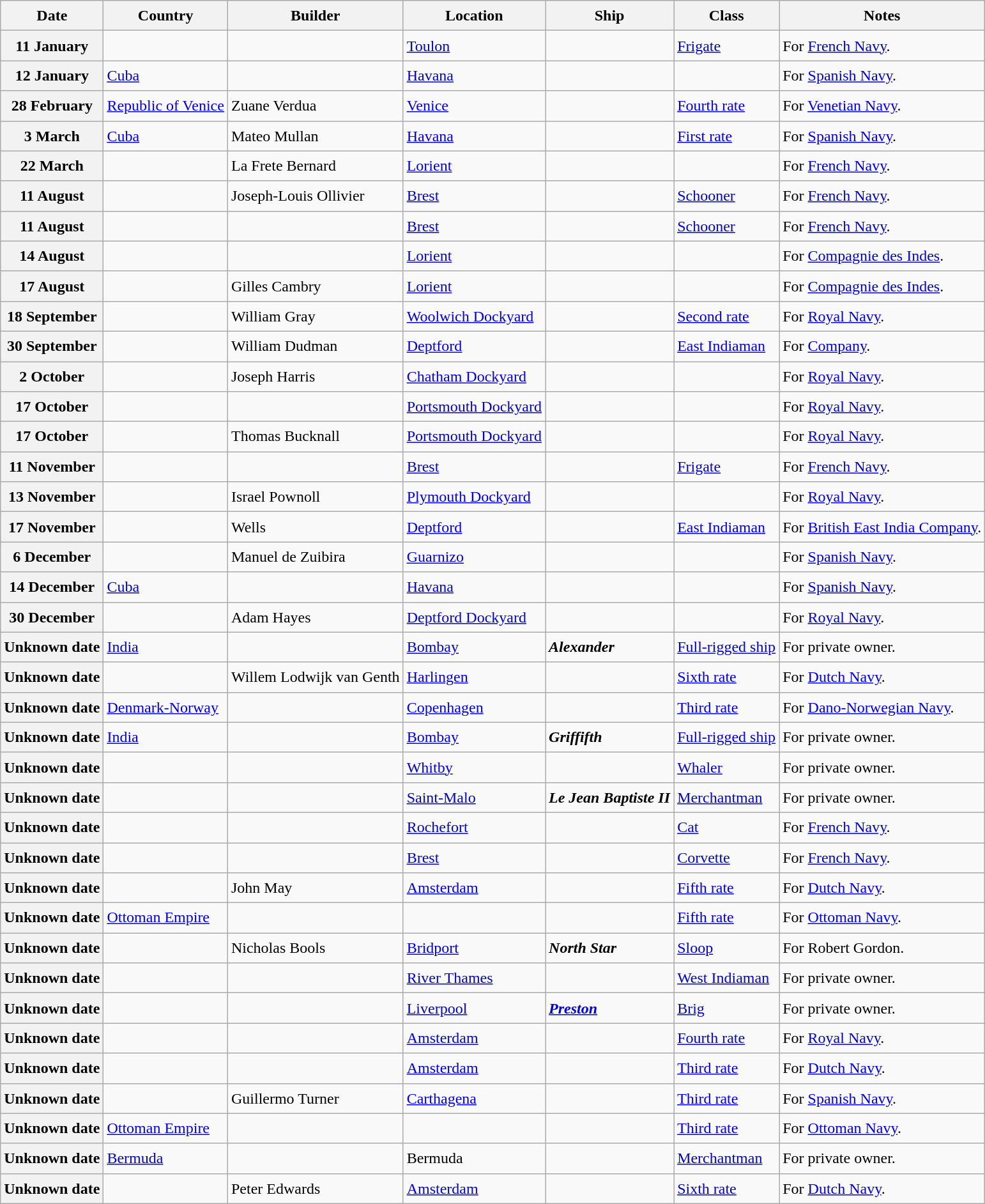<table class="wikitable sortable" style="font-size:1.00em; line-height:1.5em;">
<tr>
<th>Date</th>
<th>Country</th>
<th>Builder</th>
<th>Location</th>
<th>Ship</th>
<th>Class</th>
<th>Notes</th>
</tr>
<tr ---->
<th>11 January</th>
<td></td>
<td></td>
<td><a href='#'>Toulon</a></td>
<td><strong></strong></td>
<td><a href='#'>Frigate</a></td>
<td>For <a href='#'>French Navy</a>.</td>
</tr>
<tr ---->
<th>12 January</th>
<td> <a href='#'>Cuba</a></td>
<td></td>
<td><a href='#'>Havana</a></td>
<td><strong></strong></td>
<td></td>
<td>For <a href='#'>Spanish Navy</a>.</td>
</tr>
<tr ---->
<th>28 February</th>
<td> <a href='#'>Republic of Venice</a></td>
<td>Zuane Verdua</td>
<td><a href='#'>Venice</a></td>
<td><strong></strong></td>
<td><a href='#'>Fourth rate</a></td>
<td>For <a href='#'>Venetian Navy</a>.</td>
</tr>
<tr ---->
<th>3 March</th>
<td> <a href='#'>Cuba</a></td>
<td>Mateo Mullan</td>
<td><a href='#'>Havana</a></td>
<td><strong></strong></td>
<td><a href='#'>First rate</a></td>
<td>For <a href='#'>Spanish Navy</a>.</td>
</tr>
<tr ---->
<th>22 March</th>
<td></td>
<td>La Frete Bernard</td>
<td><a href='#'>Lorient</a></td>
<td><strong></strong></td>
<td></td>
<td>For <a href='#'>French Navy</a>.</td>
</tr>
<tr ---->
<th>11 August</th>
<td></td>
<td>Joseph-Louis Ollivier</td>
<td><a href='#'>Brest</a></td>
<td><strong></strong></td>
<td><a href='#'>Schooner</a></td>
<td>For <a href='#'>French Navy</a>.</td>
</tr>
<tr ---->
<th>11 August</th>
<td></td>
<td></td>
<td><a href='#'>Brest</a></td>
<td><strong></strong></td>
<td><a href='#'>Schooner</a></td>
<td>For <a href='#'>French Navy</a>.</td>
</tr>
<tr ---->
<th>14 August</th>
<td></td>
<td></td>
<td><a href='#'>Lorient</a></td>
<td><strong></strong></td>
<td></td>
<td>For <a href='#'>Compagnie des Indes</a>.</td>
</tr>
<tr ---->
<th>17 August</th>
<td></td>
<td>Gilles Cambry</td>
<td><a href='#'>Lorient</a></td>
<td><strong></strong></td>
<td></td>
<td>For <a href='#'>Compagnie des Indes</a>.</td>
</tr>
<tr ---->
<th>18 September</th>
<td></td>
<td>William Gray</td>
<td><a href='#'>Woolwich Dockyard</a></td>
<td><strong></strong></td>
<td><a href='#'>Second rate</a></td>
<td>For <a href='#'>Royal Navy</a>.</td>
</tr>
<tr ---->
<th>30 September</th>
<td></td>
<td>William Dudman</td>
<td><a href='#'>Deptford</a></td>
<td><strong></strong></td>
<td><a href='#'>East Indiaman</a></td>
<td>For <a href='#'>Company</a>.</td>
</tr>
<tr ---->
<th>2 October</th>
<td></td>
<td>Joseph Harris</td>
<td><a href='#'>Chatham Dockyard</a></td>
<td><strong></strong></td>
<td></td>
<td>For <a href='#'>Royal Navy</a>.</td>
</tr>
<tr ---->
<th>17 October</th>
<td></td>
<td></td>
<td><a href='#'>Portsmouth Dockyard</a></td>
<td><strong></strong></td>
<td></td>
<td>For <a href='#'>Royal Navy</a>.</td>
</tr>
<tr ---->
<th>17 October</th>
<td></td>
<td>Thomas Bucknall</td>
<td><a href='#'>Portsmouth Dockyard</a></td>
<td><strong></strong></td>
<td></td>
<td>For <a href='#'>Royal Navy</a>.</td>
</tr>
<tr ---->
<th>11 November</th>
<td></td>
<td></td>
<td><a href='#'>Brest</a></td>
<td><strong></strong></td>
<td><a href='#'>Frigate</a></td>
<td>For <a href='#'>French Navy</a>.</td>
</tr>
<tr ---->
<th>13 November</th>
<td></td>
<td>Israel Pownoll</td>
<td><a href='#'>Plymouth Dockyard</a></td>
<td><strong></strong></td>
<td></td>
<td>For <a href='#'>Royal Navy</a>.</td>
</tr>
<tr ---->
<th>17 November</th>
<td></td>
<td>Wells</td>
<td><a href='#'>Deptford</a></td>
<td><strong></strong></td>
<td><a href='#'>East Indiaman</a></td>
<td>For <a href='#'>British East India Company</a>.</td>
</tr>
<tr ---->
<th>6 December</th>
<td></td>
<td>Manuel de Zuibira</td>
<td><a href='#'>Guarnizo</a></td>
<td><strong></strong></td>
<td></td>
<td>For <a href='#'>Spanish Navy</a>.</td>
</tr>
<tr ---->
<th>14 December</th>
<td>  <a href='#'>Cuba</a></td>
<td></td>
<td><a href='#'>Havana</a></td>
<td><strong></strong></td>
<td></td>
<td>For <a href='#'>Spanish Navy</a>.</td>
</tr>
<tr ---->
<th>30 December</th>
<td></td>
<td>Adam Hayes</td>
<td><a href='#'>Deptford Dockyard</a></td>
<td><strong></strong></td>
<td></td>
<td>For <a href='#'>Royal Navy</a>.</td>
</tr>
<tr ---->
<th>Unknown date</th>
<td> <a href='#'>India</a></td>
<td></td>
<td><a href='#'>Bombay</a></td>
<td><strong><em>Alexander</em></strong></td>
<td><a href='#'>Full-rigged ship</a></td>
<td>For private owner.</td>
</tr>
<tr ---->
<th>Unknown date</th>
<td></td>
<td>Willem Lodwijk van Genth</td>
<td><a href='#'>Harlingen</a></td>
<td><strong></strong></td>
<td><a href='#'>Sixth rate</a></td>
<td>For <a href='#'>Dutch Navy</a>.</td>
</tr>
<tr ---->
<th>Unknown date</th>
<td> <a href='#'>Denmark-Norway</a></td>
<td></td>
<td><a href='#'>Copenhagen</a></td>
<td><strong></strong></td>
<td><a href='#'>Third rate</a></td>
<td>For <a href='#'>Dano-Norwegian Navy</a>.</td>
</tr>
<tr ---->
<th>Unknown date</th>
<td> <a href='#'>India</a></td>
<td></td>
<td><a href='#'>Bombay</a></td>
<td><strong><em>Griffifth</em></strong></td>
<td><a href='#'>Full-rigged ship</a></td>
<td>For private owner.</td>
</tr>
<tr ---->
<th>Unknown date</th>
<td></td>
<td></td>
<td><a href='#'>Whitby</a></td>
<td><strong></strong></td>
<td><a href='#'>Whaler</a></td>
<td>For private owner.</td>
</tr>
<tr ---->
<th>Unknown date</th>
<td></td>
<td></td>
<td><a href='#'>Saint-Malo</a></td>
<td><strong><em>Le Jean Baptiste II</em></strong></td>
<td><a href='#'>Merchantman</a></td>
<td>For private owner.</td>
</tr>
<tr ---->
<th>Unknown date</th>
<td></td>
<td></td>
<td><a href='#'>Rochefort</a></td>
<td><strong></strong></td>
<td><a href='#'>Cat</a></td>
<td>For <a href='#'>French Navy</a>.</td>
</tr>
<tr ---->
<th>Unknown date</th>
<td></td>
<td></td>
<td><a href='#'>Brest</a></td>
<td><strong></strong></td>
<td><a href='#'>Corvette</a></td>
<td>For <a href='#'>French Navy</a>.</td>
</tr>
<tr ---->
<th>Unknown date</th>
<td></td>
<td>John May</td>
<td><a href='#'>Amsterdam</a></td>
<td><strong></strong></td>
<td><a href='#'>Fifth rate</a></td>
<td>For <a href='#'>Dutch Navy</a>.</td>
</tr>
<tr ---->
<th>Unknown date</th>
<td> <a href='#'>Ottoman Empire</a></td>
<td></td>
<td></td>
<td><strong></strong></td>
<td><a href='#'>Fifth rate</a></td>
<td>For <a href='#'>Ottoman Navy</a>.</td>
</tr>
<tr ---->
<th>Unknown date</th>
<td></td>
<td>Nicholas Bools</td>
<td><a href='#'>Bridport</a></td>
<td><strong><em>North Star</em></strong></td>
<td><a href='#'>Sloop</a></td>
<td>For Robert Gordon.</td>
</tr>
<tr ---->
<th>Unknown date</th>
<td></td>
<td></td>
<td><a href='#'>River Thames</a></td>
<td><strong></strong></td>
<td><a href='#'>West Indiaman</a></td>
<td>For private owner.</td>
</tr>
<tr ---->
<th>Unknown date</th>
<td></td>
<td></td>
<td><a href='#'>Liverpool</a></td>
<td><strong><a href='#'><em>Preston</em></a></strong></td>
<td><a href='#'>Brig</a></td>
<td>For private owner.</td>
</tr>
<tr ---->
<th>Unknown date</th>
<td></td>
<td></td>
<td><a href='#'>Amsterdam</a></td>
<td><strong></strong></td>
<td><a href='#'>Fourth rate</a></td>
<td>For <a href='#'>Royal Navy</a>.</td>
</tr>
<tr ---->
<th>Unknown date</th>
<td></td>
<td></td>
<td><a href='#'>Amsterdam</a></td>
<td><strong></strong></td>
<td><a href='#'>Third rate</a></td>
<td>For <a href='#'>Dutch Navy</a>.</td>
</tr>
<tr ---->
<th>Unknown date</th>
<td></td>
<td>Guillermo Turner</td>
<td><a href='#'>Carthagena</a></td>
<td><strong></strong></td>
<td><a href='#'>Third rate</a></td>
<td>For <a href='#'>Spanish Navy</a>.</td>
</tr>
<tr ---->
<th>Unknown date</th>
<td> <a href='#'>Ottoman Empire</a></td>
<td></td>
<td></td>
<td><strong></strong></td>
<td><a href='#'>Third rate</a></td>
<td>For <a href='#'>Ottoman Navy</a>.</td>
</tr>
<tr ---->
<th>Unknown date</th>
<td> <a href='#'>Bermuda</a></td>
<td></td>
<td>Bermuda</td>
<td><strong></strong></td>
<td><a href='#'>Merchantman</a></td>
<td>For private owner.</td>
</tr>
<tr ---->
<th>Unknown date</th>
<td></td>
<td>Peter Edwards</td>
<td><a href='#'>Amsterdam</a></td>
<td><strong></strong></td>
<td><a href='#'>Sixth rate</a></td>
<td>For <a href='#'>Dutch Navy</a>.</td>
</tr>
</table>
